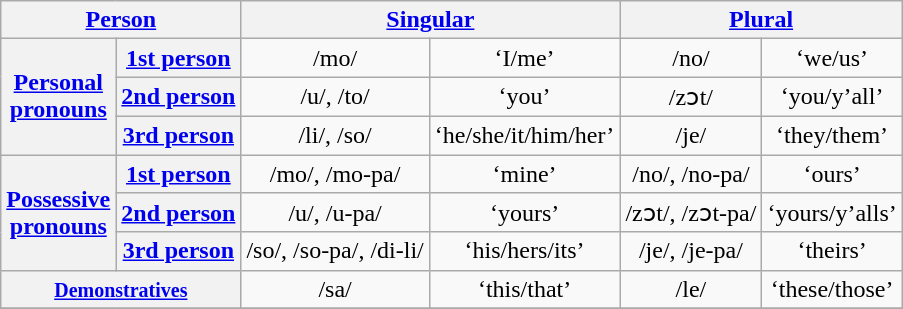<table class="wikitable" style="text-align: center;">
<tr>
<th colspan="2"><a href='#'>Person</a></th>
<th colspan="2"><a href='#'>Singular</a></th>
<th colspan="2"><a href='#'>Plural</a></th>
</tr>
<tr>
<th rowspan="3"><a href='#'>Personal <br>pronouns</a></th>
<th><a href='#'>1st person</a></th>
<td>/mo/</td>
<td>‘I/me’</td>
<td>/no/</td>
<td>‘we/us’</td>
</tr>
<tr>
<th><a href='#'>2nd person</a></th>
<td>/u/, /to/</td>
<td>‘you’</td>
<td>/zɔt/</td>
<td>‘you/y’all’</td>
</tr>
<tr>
<th><a href='#'>3rd person</a></th>
<td>/li/, /so/</td>
<td>‘he/she/it/him/her’</td>
<td>/je/</td>
<td>‘they/them’</td>
</tr>
<tr>
<th rowspan="3"><a href='#'>Possessive <br>pronouns</a></th>
<th><a href='#'>1st person</a></th>
<td>/mo/, /mo-pa/</td>
<td>‘mine’</td>
<td>/no/, /no-pa/</td>
<td>‘ours’</td>
</tr>
<tr>
<th><a href='#'>2nd person</a></th>
<td>/u/, /u-pa/</td>
<td>‘yours’</td>
<td>/zɔt/, /zɔt-pa/</td>
<td>‘yours/y’alls’</td>
</tr>
<tr>
<th><a href='#'>3rd person</a></th>
<td>/so/, /so-pa/, /di-li/</td>
<td>‘his/hers/its’</td>
<td>/je/, /je-pa/</td>
<td>‘theirs’</td>
</tr>
<tr>
<th colspan="2"><small><a href='#'>Demonstratives</a></small></th>
<td>/sa/</td>
<td>‘this/that’</td>
<td>/le/</td>
<td>‘these/those’</td>
</tr>
<tr>
</tr>
</table>
